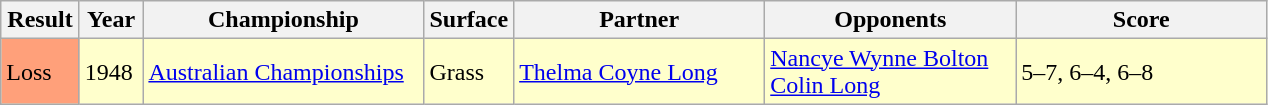<table class="sortable wikitable">
<tr>
<th style="width:45px">Result</th>
<th style="width:35px">Year</th>
<th style="width:180px">Championship</th>
<th style="width:50px">Surface</th>
<th style="width:160px">Partner</th>
<th style="width:160px">Opponents</th>
<th style="width:160px" class="unsortable">Score</th>
</tr>
<tr style="background:#ffc;">
<td style="background:#ffa07a;">Loss</td>
<td>1948</td>
<td><a href='#'>Australian Championships</a></td>
<td>Grass</td>
<td> <a href='#'>Thelma Coyne Long</a></td>
<td> <a href='#'>Nancye Wynne Bolton</a> <br>  <a href='#'>Colin Long</a></td>
<td>5–7, 6–4, 6–8</td>
</tr>
</table>
